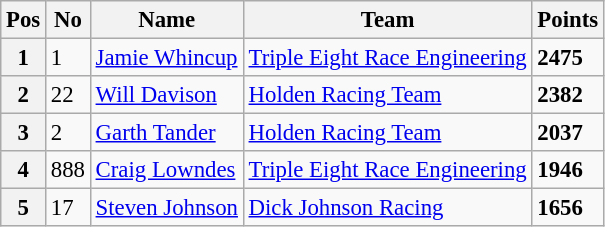<table class="wikitable" style="font-size: 95%;">
<tr>
<th>Pos</th>
<th>No</th>
<th>Name</th>
<th>Team</th>
<th>Points</th>
</tr>
<tr>
<th>1</th>
<td>1</td>
<td><a href='#'>Jamie Whincup</a></td>
<td><a href='#'>Triple Eight Race Engineering</a></td>
<td><strong>2475</strong></td>
</tr>
<tr>
<th>2</th>
<td>22</td>
<td><a href='#'>Will Davison</a></td>
<td><a href='#'>Holden Racing Team</a></td>
<td><strong>2382</strong></td>
</tr>
<tr>
<th>3</th>
<td>2</td>
<td><a href='#'>Garth Tander</a></td>
<td><a href='#'>Holden Racing Team</a></td>
<td><strong>2037</strong></td>
</tr>
<tr>
<th>4</th>
<td>888</td>
<td><a href='#'>Craig Lowndes</a></td>
<td><a href='#'>Triple Eight Race Engineering</a></td>
<td><strong>1946</strong></td>
</tr>
<tr>
<th>5</th>
<td>17</td>
<td><a href='#'>Steven Johnson</a></td>
<td><a href='#'>Dick Johnson Racing</a></td>
<td><strong>1656</strong></td>
</tr>
</table>
